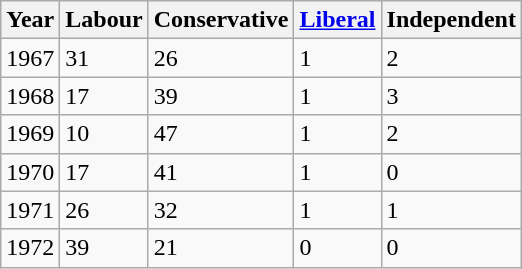<table class="wikitable">
<tr>
<th>Year</th>
<th>Labour</th>
<th>Conservative</th>
<th><a href='#'>Liberal</a></th>
<th>Independent</th>
</tr>
<tr>
<td>1967</td>
<td>31</td>
<td>26</td>
<td>1</td>
<td>2</td>
</tr>
<tr>
<td>1968</td>
<td>17</td>
<td>39</td>
<td>1</td>
<td>3</td>
</tr>
<tr>
<td>1969</td>
<td>10</td>
<td>47</td>
<td>1</td>
<td>2</td>
</tr>
<tr>
<td>1970 </td>
<td>17</td>
<td>41</td>
<td>1</td>
<td>0</td>
</tr>
<tr>
<td>1971</td>
<td>26</td>
<td>32</td>
<td>1</td>
<td>1</td>
</tr>
<tr>
<td>1972</td>
<td>39</td>
<td>21</td>
<td>0</td>
<td>0</td>
</tr>
</table>
